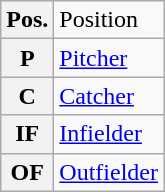<table class="wikitable">
<tr>
<th scope="row">Pos.</th>
<td>Position</td>
</tr>
<tr>
<th scope="row">P</th>
<td><a href='#'>Pitcher</a></td>
</tr>
<tr>
<th scope="row">C</th>
<td><a href='#'>Catcher</a></td>
</tr>
<tr>
<th scope="row">IF</th>
<td><a href='#'>Infielder</a></td>
</tr>
<tr>
<th scope="row">OF</th>
<td><a href='#'>Outfielder</a></td>
</tr>
</table>
